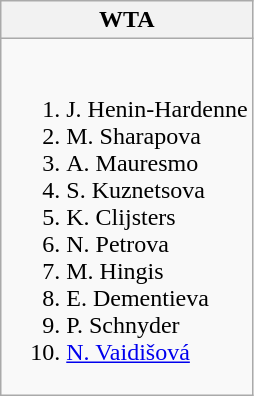<table class="wikitable">
<tr>
<th>WTA</th>
</tr>
<tr style="vertical-align: top;">
<td style="white-space: nowrap;"><br><ol><li> J. Henin-Hardenne</li><li> M. Sharapova</li><li> A. Mauresmo</li><li> S. Kuznetsova</li><li> K. Clijsters</li><li> N. Petrova</li><li> M. Hingis</li><li> E. Dementieva</li><li> P. Schnyder</li><li> <a href='#'>N. Vaidišová</a></li></ol></td>
</tr>
</table>
